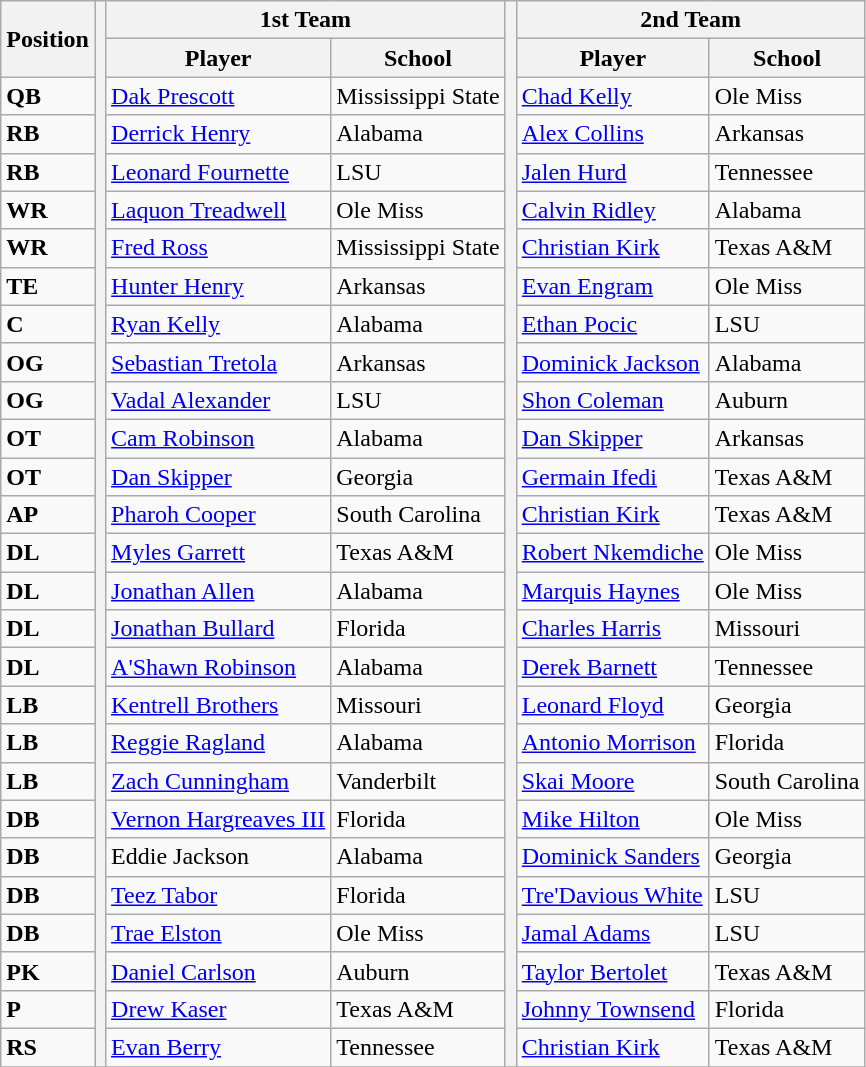<table class="wikitable" border="1">
<tr>
<th rowspan="2">Position</th>
<th rowspan="28"></th>
<th colspan="2">1st Team</th>
<th rowspan="28"></th>
<th colspan="2">2nd Team</th>
</tr>
<tr>
<th>Player</th>
<th>School</th>
<th>Player</th>
<th>School</th>
</tr>
<tr>
<td><strong>QB</strong></td>
<td><a href='#'>Dak Prescott</a></td>
<td>Mississippi State</td>
<td><a href='#'>Chad Kelly</a></td>
<td>Ole Miss</td>
</tr>
<tr>
<td><strong>RB</strong></td>
<td><a href='#'>Derrick Henry</a></td>
<td>Alabama</td>
<td><a href='#'>Alex Collins</a></td>
<td>Arkansas</td>
</tr>
<tr>
<td><strong>RB</strong></td>
<td><a href='#'>Leonard Fournette</a></td>
<td>LSU</td>
<td><a href='#'>Jalen Hurd</a></td>
<td>Tennessee</td>
</tr>
<tr>
<td><strong>WR</strong></td>
<td><a href='#'>Laquon Treadwell</a></td>
<td>Ole Miss</td>
<td><a href='#'>Calvin Ridley</a></td>
<td>Alabama</td>
</tr>
<tr>
<td><strong>WR</strong></td>
<td><a href='#'>Fred Ross</a></td>
<td>Mississippi State</td>
<td><a href='#'>Christian Kirk</a></td>
<td>Texas A&M</td>
</tr>
<tr>
<td><strong>TE</strong></td>
<td><a href='#'>Hunter Henry</a></td>
<td>Arkansas</td>
<td><a href='#'>Evan Engram</a></td>
<td>Ole Miss</td>
</tr>
<tr>
<td><strong>C</strong></td>
<td><a href='#'>Ryan Kelly</a></td>
<td>Alabama</td>
<td><a href='#'>Ethan Pocic</a></td>
<td>LSU</td>
</tr>
<tr>
<td><strong>OG</strong></td>
<td><a href='#'>Sebastian Tretola</a></td>
<td>Arkansas</td>
<td><a href='#'>Dominick Jackson</a></td>
<td>Alabama</td>
</tr>
<tr>
<td><strong>OG</strong></td>
<td><a href='#'>Vadal Alexander</a></td>
<td>LSU</td>
<td><a href='#'>Shon Coleman</a></td>
<td>Auburn</td>
</tr>
<tr>
<td><strong>OT</strong></td>
<td><a href='#'>Cam Robinson</a></td>
<td>Alabama</td>
<td><a href='#'>Dan Skipper</a></td>
<td>Arkansas</td>
</tr>
<tr>
<td><strong>OT</strong></td>
<td><a href='#'>Dan Skipper</a></td>
<td>Georgia</td>
<td><a href='#'>Germain Ifedi</a></td>
<td>Texas A&M</td>
</tr>
<tr>
<td><strong>AP</strong></td>
<td><a href='#'>Pharoh Cooper</a></td>
<td>South Carolina</td>
<td><a href='#'>Christian Kirk</a></td>
<td>Texas A&M</td>
</tr>
<tr>
<td><strong>DL</strong></td>
<td><a href='#'>Myles Garrett</a></td>
<td>Texas A&M</td>
<td><a href='#'>Robert Nkemdiche</a></td>
<td>Ole Miss</td>
</tr>
<tr>
<td><strong>DL</strong></td>
<td><a href='#'>Jonathan Allen</a></td>
<td>Alabama</td>
<td><a href='#'>Marquis Haynes</a></td>
<td>Ole Miss</td>
</tr>
<tr>
<td><strong>DL</strong></td>
<td><a href='#'>Jonathan Bullard</a></td>
<td>Florida</td>
<td><a href='#'>Charles Harris</a></td>
<td>Missouri</td>
</tr>
<tr>
<td><strong>DL</strong></td>
<td><a href='#'>A'Shawn Robinson</a></td>
<td>Alabama</td>
<td><a href='#'>Derek Barnett</a></td>
<td>Tennessee</td>
</tr>
<tr>
<td><strong>LB</strong></td>
<td><a href='#'>Kentrell Brothers</a></td>
<td>Missouri</td>
<td><a href='#'>Leonard Floyd</a></td>
<td>Georgia</td>
</tr>
<tr>
<td><strong>LB</strong></td>
<td><a href='#'>Reggie Ragland</a></td>
<td>Alabama</td>
<td><a href='#'>Antonio Morrison</a></td>
<td>Florida</td>
</tr>
<tr>
<td><strong>LB</strong></td>
<td><a href='#'>Zach Cunningham</a></td>
<td>Vanderbilt</td>
<td><a href='#'>Skai Moore</a></td>
<td>South Carolina</td>
</tr>
<tr>
<td><strong>DB</strong></td>
<td><a href='#'>Vernon Hargreaves III</a></td>
<td>Florida</td>
<td><a href='#'>Mike Hilton</a></td>
<td>Ole Miss</td>
</tr>
<tr>
<td><strong>DB</strong></td>
<td>Eddie Jackson</td>
<td>Alabama</td>
<td><a href='#'>Dominick Sanders</a></td>
<td>Georgia</td>
</tr>
<tr>
<td><strong>DB</strong></td>
<td><a href='#'>Teez Tabor</a></td>
<td>Florida</td>
<td><a href='#'>Tre'Davious White</a></td>
<td>LSU</td>
</tr>
<tr>
<td><strong>DB</strong></td>
<td><a href='#'>Trae Elston</a></td>
<td>Ole Miss</td>
<td><a href='#'>Jamal Adams</a></td>
<td>LSU</td>
</tr>
<tr>
<td><strong>PK</strong></td>
<td><a href='#'>Daniel Carlson</a></td>
<td>Auburn</td>
<td><a href='#'>Taylor Bertolet</a></td>
<td>Texas A&M</td>
</tr>
<tr>
<td><strong>P</strong></td>
<td><a href='#'>Drew Kaser</a></td>
<td>Texas A&M</td>
<td><a href='#'>Johnny Townsend</a></td>
<td>Florida</td>
</tr>
<tr>
<td><strong>RS</strong></td>
<td><a href='#'>Evan Berry</a></td>
<td>Tennessee</td>
<td><a href='#'>Christian Kirk</a></td>
<td>Texas A&M</td>
</tr>
<tr>
</tr>
</table>
